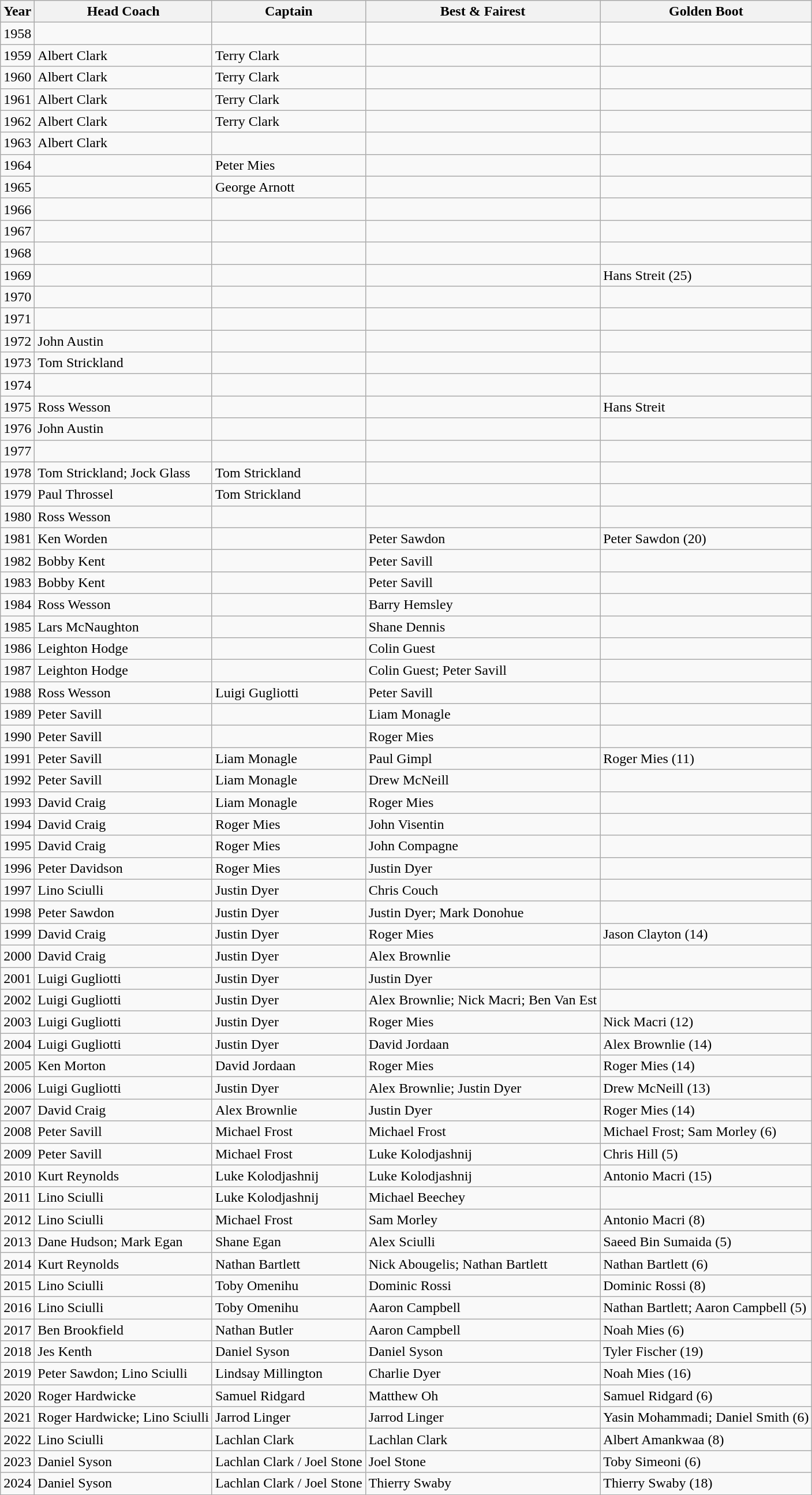<table class="wikitable">
<tr>
<th>Year</th>
<th>Head Coach</th>
<th>Captain</th>
<th>Best & Fairest</th>
<th>Golden Boot</th>
</tr>
<tr>
<td>1958</td>
<td></td>
<td></td>
<td></td>
<td></td>
</tr>
<tr>
<td>1959</td>
<td> Albert Clark</td>
<td> Terry Clark</td>
<td></td>
<td></td>
</tr>
<tr>
<td>1960</td>
<td> Albert Clark</td>
<td> Terry Clark</td>
<td></td>
<td></td>
</tr>
<tr>
<td>1961</td>
<td> Albert Clark</td>
<td> Terry Clark</td>
<td></td>
<td></td>
</tr>
<tr>
<td>1962</td>
<td> Albert Clark</td>
<td> Terry Clark</td>
<td></td>
<td></td>
</tr>
<tr>
<td>1963</td>
<td> Albert Clark</td>
<td></td>
<td></td>
<td></td>
</tr>
<tr>
<td>1964</td>
<td></td>
<td> Peter Mies</td>
<td></td>
<td></td>
</tr>
<tr>
<td>1965</td>
<td></td>
<td> George Arnott</td>
<td></td>
<td></td>
</tr>
<tr>
<td>1966</td>
<td></td>
<td></td>
<td></td>
<td></td>
</tr>
<tr>
<td>1967</td>
<td></td>
<td></td>
<td></td>
<td></td>
</tr>
<tr>
<td>1968</td>
<td></td>
<td></td>
<td></td>
<td></td>
</tr>
<tr>
<td>1969</td>
<td></td>
<td></td>
<td></td>
<td> Hans Streit (25)</td>
</tr>
<tr>
<td>1970</td>
<td></td>
<td></td>
<td></td>
<td></td>
</tr>
<tr>
<td>1971</td>
<td></td>
<td></td>
<td></td>
<td></td>
</tr>
<tr>
<td>1972</td>
<td> John Austin</td>
<td></td>
<td></td>
<td></td>
</tr>
<tr>
<td>1973</td>
<td> Tom Strickland</td>
<td></td>
<td></td>
<td></td>
</tr>
<tr>
<td>1974</td>
<td></td>
<td></td>
<td></td>
<td></td>
</tr>
<tr>
<td>1975</td>
<td> Ross Wesson</td>
<td></td>
<td></td>
<td> Hans Streit</td>
</tr>
<tr>
<td>1976</td>
<td> John Austin</td>
<td></td>
<td></td>
<td></td>
</tr>
<tr>
<td>1977</td>
<td></td>
<td></td>
<td></td>
<td></td>
</tr>
<tr>
<td>1978</td>
<td> Tom Strickland;  Jock Glass</td>
<td> Tom Strickland</td>
<td></td>
<td></td>
</tr>
<tr>
<td>1979</td>
<td> Paul Throssel</td>
<td> Tom Strickland</td>
<td></td>
<td></td>
</tr>
<tr>
<td>1980</td>
<td> Ross Wesson</td>
<td></td>
<td></td>
<td></td>
</tr>
<tr>
<td>1981</td>
<td> Ken Worden</td>
<td></td>
<td> Peter Sawdon</td>
<td> Peter Sawdon (20)</td>
</tr>
<tr>
<td>1982</td>
<td> Bobby Kent</td>
<td></td>
<td> Peter Savill</td>
<td></td>
</tr>
<tr>
<td>1983</td>
<td> Bobby Kent</td>
<td></td>
<td> Peter Savill</td>
<td></td>
</tr>
<tr>
<td>1984</td>
<td> Ross Wesson</td>
<td></td>
<td> Barry Hemsley</td>
<td></td>
</tr>
<tr>
<td>1985</td>
<td> Lars McNaughton</td>
<td></td>
<td> Shane Dennis</td>
<td></td>
</tr>
<tr>
<td>1986</td>
<td> Leighton Hodge</td>
<td></td>
<td> Colin Guest</td>
<td></td>
</tr>
<tr>
<td>1987</td>
<td> Leighton Hodge</td>
<td></td>
<td> Colin Guest;  Peter Savill</td>
<td></td>
</tr>
<tr>
<td>1988</td>
<td> Ross Wesson</td>
<td> Luigi Gugliotti</td>
<td> Peter Savill</td>
<td></td>
</tr>
<tr>
<td>1989</td>
<td> Peter Savill</td>
<td></td>
<td> Liam Monagle</td>
<td></td>
</tr>
<tr>
<td>1990</td>
<td> Peter Savill</td>
<td></td>
<td> Roger Mies</td>
<td></td>
</tr>
<tr>
<td>1991</td>
<td> Peter Savill</td>
<td> Liam Monagle</td>
<td> Paul Gimpl</td>
<td> Roger Mies (11)</td>
</tr>
<tr>
<td>1992</td>
<td> Peter Savill</td>
<td> Liam Monagle</td>
<td> Drew McNeill</td>
<td></td>
</tr>
<tr>
<td>1993</td>
<td> David Craig</td>
<td> Liam Monagle</td>
<td> Roger Mies</td>
<td></td>
</tr>
<tr>
<td>1994</td>
<td> David Craig</td>
<td> Roger Mies</td>
<td> John Visentin</td>
<td></td>
</tr>
<tr>
<td>1995</td>
<td> David Craig</td>
<td> Roger Mies</td>
<td> John Compagne</td>
<td></td>
</tr>
<tr>
<td>1996</td>
<td> Peter Davidson</td>
<td> Roger Mies</td>
<td> Justin Dyer</td>
<td></td>
</tr>
<tr>
<td>1997</td>
<td> Lino Sciulli</td>
<td> Justin Dyer</td>
<td> Chris Couch</td>
<td></td>
</tr>
<tr>
<td>1998</td>
<td> Peter Sawdon</td>
<td> Justin Dyer</td>
<td> Justin Dyer;  Mark Donohue</td>
<td></td>
</tr>
<tr>
<td>1999</td>
<td> David Craig</td>
<td> Justin Dyer</td>
<td> Roger Mies</td>
<td> Jason Clayton (14)</td>
</tr>
<tr>
<td>2000</td>
<td> David Craig</td>
<td> Justin Dyer</td>
<td> Alex Brownlie</td>
<td></td>
</tr>
<tr>
<td>2001</td>
<td> Luigi Gugliotti</td>
<td> Justin Dyer</td>
<td> Justin Dyer</td>
<td></td>
</tr>
<tr>
<td>2002</td>
<td> Luigi Gugliotti</td>
<td> Justin Dyer</td>
<td> Alex Brownlie;  Nick Macri;  Ben Van Est</td>
<td></td>
</tr>
<tr>
<td>2003</td>
<td> Luigi Gugliotti</td>
<td> Justin Dyer</td>
<td> Roger Mies</td>
<td> Nick Macri (12)</td>
</tr>
<tr>
<td>2004</td>
<td> Luigi Gugliotti</td>
<td> Justin Dyer</td>
<td> David Jordaan</td>
<td> Alex Brownlie (14)</td>
</tr>
<tr>
<td>2005</td>
<td> Ken Morton</td>
<td> David Jordaan</td>
<td> Roger Mies</td>
<td> Roger Mies (14)</td>
</tr>
<tr>
<td>2006</td>
<td> Luigi Gugliotti</td>
<td> Justin Dyer</td>
<td> Alex Brownlie;  Justin Dyer</td>
<td> Drew McNeill (13)</td>
</tr>
<tr>
<td>2007</td>
<td> David Craig</td>
<td> Alex Brownlie</td>
<td> Justin Dyer</td>
<td> Roger Mies (14)</td>
</tr>
<tr>
<td>2008</td>
<td> Peter Savill</td>
<td> Michael Frost</td>
<td> Michael Frost</td>
<td> Michael Frost;  Sam Morley (6)</td>
</tr>
<tr>
<td>2009</td>
<td> Peter Savill</td>
<td> Michael Frost</td>
<td> Luke Kolodjashnij</td>
<td> Chris Hill (5)</td>
</tr>
<tr>
<td>2010</td>
<td> Kurt Reynolds</td>
<td> Luke Kolodjashnij</td>
<td> Luke Kolodjashnij</td>
<td> Antonio Macri (15)</td>
</tr>
<tr>
<td>2011</td>
<td> Lino Sciulli</td>
<td> Luke Kolodjashnij</td>
<td> Michael Beechey</td>
<td></td>
</tr>
<tr>
<td>2012</td>
<td> Lino Sciulli</td>
<td> Michael Frost</td>
<td> Sam Morley</td>
<td> Antonio Macri (8)</td>
</tr>
<tr>
<td>2013</td>
<td> Dane Hudson;  Mark Egan</td>
<td> Shane Egan</td>
<td> Alex Sciulli</td>
<td> Saeed Bin Sumaida (5)</td>
</tr>
<tr>
<td>2014</td>
<td> Kurt Reynolds</td>
<td> Nathan Bartlett</td>
<td> Nick Abougelis;  Nathan Bartlett</td>
<td> Nathan Bartlett (6)</td>
</tr>
<tr>
<td>2015</td>
<td> Lino Sciulli</td>
<td> Toby Omenihu</td>
<td> Dominic Rossi</td>
<td> Dominic Rossi (8)</td>
</tr>
<tr>
<td>2016</td>
<td> Lino Sciulli</td>
<td> Toby Omenihu</td>
<td> Aaron Campbell</td>
<td> Nathan Bartlett;  Aaron Campbell (5)</td>
</tr>
<tr>
<td>2017</td>
<td> Ben Brookfield</td>
<td> Nathan Butler</td>
<td> Aaron Campbell</td>
<td> Noah Mies (6)</td>
</tr>
<tr>
<td>2018</td>
<td> Jes Kenth</td>
<td> Daniel Syson</td>
<td> Daniel Syson</td>
<td> Tyler Fischer (19)</td>
</tr>
<tr>
<td>2019</td>
<td> Peter Sawdon;  Lino Sciulli</td>
<td> Lindsay Millington</td>
<td> Charlie Dyer</td>
<td> Noah Mies (16)</td>
</tr>
<tr>
<td>2020</td>
<td> Roger Hardwicke</td>
<td> Samuel Ridgard</td>
<td> Matthew Oh</td>
<td> Samuel Ridgard (6)</td>
</tr>
<tr>
<td>2021</td>
<td> Roger Hardwicke;  Lino Sciulli</td>
<td> Jarrod Linger</td>
<td> Jarrod Linger</td>
<td> Yasin Mohammadi;  Daniel Smith (6)</td>
</tr>
<tr>
<td>2022</td>
<td> Lino Sciulli</td>
<td> Lachlan Clark</td>
<td> Lachlan Clark</td>
<td> Albert Amankwaa (8)</td>
</tr>
<tr>
<td>2023</td>
<td> Daniel Syson</td>
<td> Lachlan Clark /  Joel Stone</td>
<td> Joel Stone</td>
<td> Toby Simeoni (6)</td>
</tr>
<tr>
<td>2024</td>
<td> Daniel Syson</td>
<td> Lachlan Clark /  Joel Stone</td>
<td> Thierry Swaby</td>
<td> Thierry Swaby (18)</td>
</tr>
</table>
